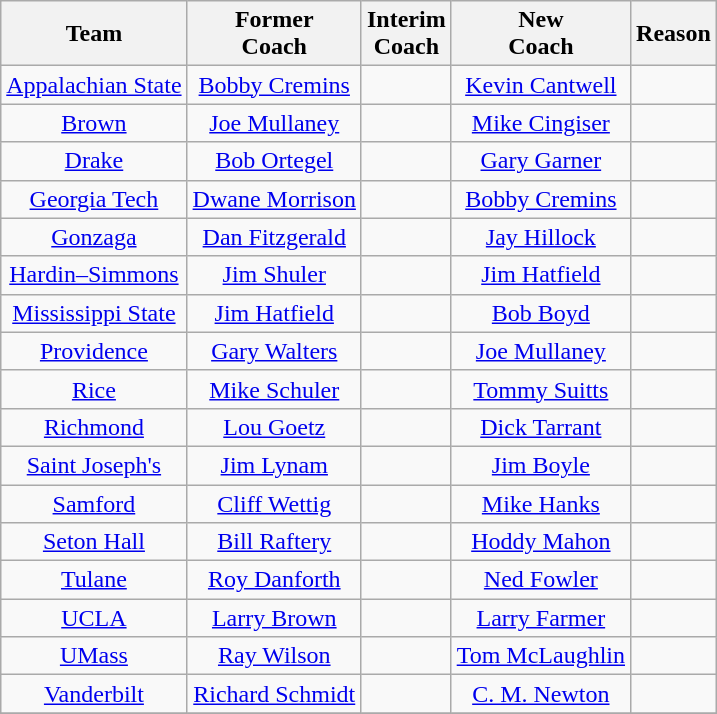<table class="wikitable" style="text-align:center;">
<tr>
<th>Team</th>
<th>Former<br>Coach</th>
<th>Interim<br>Coach</th>
<th>New<br>Coach</th>
<th>Reason</th>
</tr>
<tr>
<td><a href='#'>Appalachian State</a></td>
<td><a href='#'>Bobby Cremins</a></td>
<td></td>
<td><a href='#'>Kevin Cantwell</a></td>
<td></td>
</tr>
<tr>
<td><a href='#'>Brown</a></td>
<td><a href='#'>Joe Mullaney</a></td>
<td></td>
<td><a href='#'>Mike Cingiser</a></td>
<td></td>
</tr>
<tr>
<td><a href='#'>Drake</a></td>
<td><a href='#'>Bob Ortegel</a></td>
<td></td>
<td><a href='#'>Gary Garner</a></td>
<td></td>
</tr>
<tr>
<td><a href='#'>Georgia Tech</a></td>
<td><a href='#'>Dwane Morrison</a></td>
<td></td>
<td><a href='#'>Bobby Cremins</a></td>
<td></td>
</tr>
<tr>
<td><a href='#'>Gonzaga</a></td>
<td><a href='#'>Dan Fitzgerald</a></td>
<td></td>
<td><a href='#'>Jay Hillock</a></td>
<td></td>
</tr>
<tr>
<td><a href='#'>Hardin–Simmons</a></td>
<td><a href='#'>Jim Shuler</a></td>
<td></td>
<td><a href='#'>Jim Hatfield</a></td>
<td></td>
</tr>
<tr>
<td><a href='#'>Mississippi State</a></td>
<td><a href='#'>Jim Hatfield</a></td>
<td></td>
<td><a href='#'>Bob Boyd</a></td>
<td></td>
</tr>
<tr>
<td><a href='#'>Providence</a></td>
<td><a href='#'>Gary Walters</a></td>
<td></td>
<td><a href='#'>Joe Mullaney</a></td>
<td></td>
</tr>
<tr>
<td><a href='#'>Rice</a></td>
<td><a href='#'>Mike Schuler</a></td>
<td></td>
<td><a href='#'>Tommy Suitts</a></td>
<td></td>
</tr>
<tr>
<td><a href='#'>Richmond</a></td>
<td><a href='#'>Lou Goetz</a></td>
<td></td>
<td><a href='#'>Dick Tarrant</a></td>
<td></td>
</tr>
<tr>
<td><a href='#'>Saint Joseph's</a></td>
<td><a href='#'>Jim Lynam</a></td>
<td></td>
<td><a href='#'>Jim Boyle</a></td>
<td></td>
</tr>
<tr>
<td><a href='#'>Samford</a></td>
<td><a href='#'>Cliff Wettig</a></td>
<td></td>
<td><a href='#'>Mike Hanks</a></td>
<td></td>
</tr>
<tr>
<td><a href='#'>Seton Hall</a></td>
<td><a href='#'>Bill Raftery</a></td>
<td></td>
<td><a href='#'>Hoddy Mahon</a></td>
<td></td>
</tr>
<tr>
<td><a href='#'>Tulane</a></td>
<td><a href='#'>Roy Danforth</a></td>
<td></td>
<td><a href='#'>Ned Fowler</a></td>
<td></td>
</tr>
<tr>
<td><a href='#'>UCLA</a></td>
<td><a href='#'>Larry Brown</a></td>
<td></td>
<td><a href='#'>Larry Farmer</a></td>
<td></td>
</tr>
<tr>
<td><a href='#'>UMass</a></td>
<td><a href='#'>Ray Wilson</a></td>
<td></td>
<td><a href='#'>Tom McLaughlin</a></td>
<td></td>
</tr>
<tr>
<td><a href='#'>Vanderbilt</a></td>
<td><a href='#'>Richard Schmidt</a></td>
<td></td>
<td><a href='#'>C. M. Newton</a></td>
<td></td>
</tr>
<tr>
</tr>
</table>
